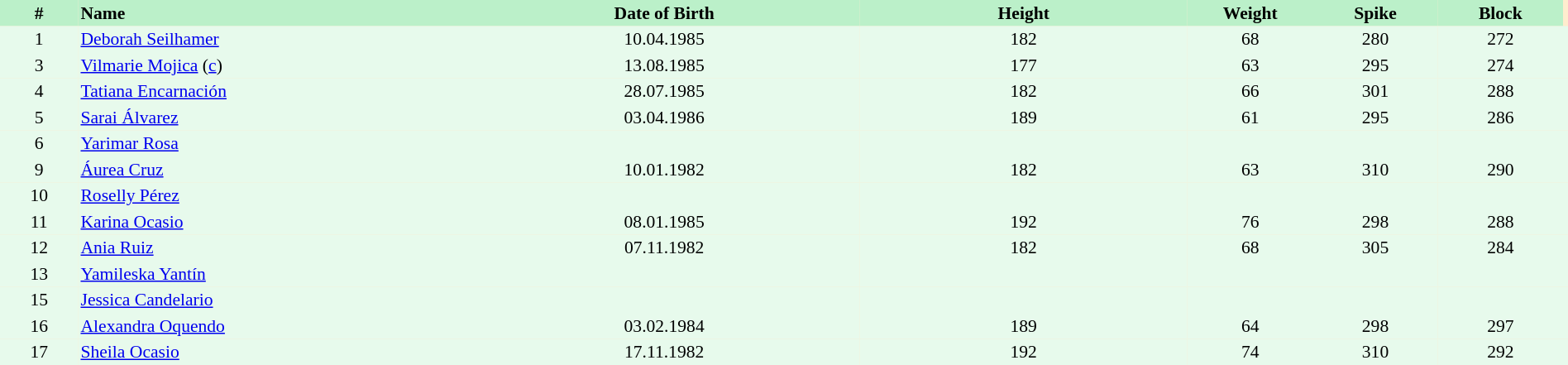<table border=0 cellpadding=2 cellspacing=0  |- bgcolor=#FFECCE style="text-align:center; font-size:90%;" width=100%>
<tr bgcolor=#BBF0C9>
<th width=5%>#</th>
<th width=25% align=left>Name</th>
<th width=25%>Date of Birth</th>
<th width=21%>Height</th>
<th width=8%>Weight</th>
<th width=8%>Spike</th>
<th width=8%>Block</th>
</tr>
<tr bgcolor=#E7FAEC>
<td>1</td>
<td align=left><a href='#'>Deborah Seilhamer</a></td>
<td>10.04.1985</td>
<td>182</td>
<td>68</td>
<td>280</td>
<td>272</td>
<td></td>
</tr>
<tr bgcolor=#E7FAEC>
<td>3</td>
<td align=left><a href='#'>Vilmarie Mojica</a> (<a href='#'>c</a>)</td>
<td>13.08.1985</td>
<td>177</td>
<td>63</td>
<td>295</td>
<td>274</td>
<td></td>
</tr>
<tr bgcolor=#E7FAEC>
<td>4</td>
<td align=left><a href='#'>Tatiana Encarnación</a></td>
<td>28.07.1985</td>
<td>182</td>
<td>66</td>
<td>301</td>
<td>288</td>
<td></td>
</tr>
<tr bgcolor=#E7FAEC>
<td>5</td>
<td align=left><a href='#'>Sarai Álvarez</a></td>
<td>03.04.1986</td>
<td>189</td>
<td>61</td>
<td>295</td>
<td>286</td>
<td></td>
</tr>
<tr bgcolor=#E7FAEC>
<td>6</td>
<td align=left><a href='#'>Yarimar Rosa</a></td>
<td></td>
<td></td>
<td></td>
<td></td>
<td></td>
<td></td>
</tr>
<tr bgcolor=#E7FAEC>
<td>9</td>
<td align=left><a href='#'>Áurea Cruz</a></td>
<td>10.01.1982</td>
<td>182</td>
<td>63</td>
<td>310</td>
<td>290</td>
<td></td>
</tr>
<tr bgcolor=#E7FAEC>
<td>10</td>
<td align=left><a href='#'>Roselly Pérez</a></td>
<td></td>
<td></td>
<td></td>
<td></td>
<td></td>
<td></td>
</tr>
<tr bgcolor=#E7FAEC>
<td>11</td>
<td align=left><a href='#'>Karina Ocasio</a></td>
<td>08.01.1985</td>
<td>192</td>
<td>76</td>
<td>298</td>
<td>288</td>
<td></td>
</tr>
<tr bgcolor=#E7FAEC>
<td>12</td>
<td align=left><a href='#'>Ania Ruiz</a></td>
<td>07.11.1982</td>
<td>182</td>
<td>68</td>
<td>305</td>
<td>284</td>
<td></td>
</tr>
<tr bgcolor=#E7FAEC>
<td>13</td>
<td align=left><a href='#'>Yamileska Yantín</a></td>
<td></td>
<td></td>
<td></td>
<td></td>
<td></td>
<td></td>
</tr>
<tr bgcolor=#E7FAEC>
<td>15</td>
<td align=left><a href='#'>Jessica Candelario</a></td>
<td></td>
<td></td>
<td></td>
<td></td>
<td></td>
<td></td>
</tr>
<tr bgcolor=#E7FAEC>
<td>16</td>
<td align=left><a href='#'>Alexandra Oquendo</a></td>
<td>03.02.1984</td>
<td>189</td>
<td>64</td>
<td>298</td>
<td>297</td>
<td></td>
</tr>
<tr bgcolor=#E7FAEC>
<td>17</td>
<td align=left><a href='#'>Sheila Ocasio</a></td>
<td>17.11.1982</td>
<td>192</td>
<td>74</td>
<td>310</td>
<td>292</td>
<td></td>
</tr>
</table>
